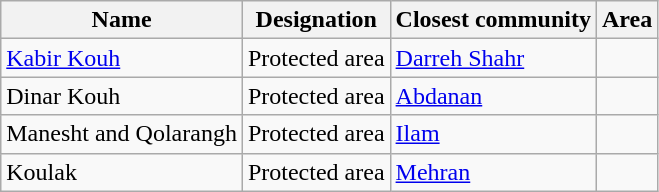<table class="wikitable">
<tr>
<th>Name</th>
<th>Designation</th>
<th>Closest community</th>
<th>Area</th>
</tr>
<tr>
<td><a href='#'>Kabir Kouh</a></td>
<td>Protected area</td>
<td><a href='#'>Darreh Shahr</a></td>
<td></td>
</tr>
<tr>
<td>Dinar Kouh</td>
<td>Protected area</td>
<td><a href='#'>Abdanan</a></td>
<td></td>
</tr>
<tr>
<td>Manesht and Qolarangh</td>
<td>Protected area</td>
<td><a href='#'>Ilam</a></td>
<td></td>
</tr>
<tr>
<td>Koulak</td>
<td>Protected area</td>
<td><a href='#'>Mehran</a></td>
<td></td>
</tr>
</table>
